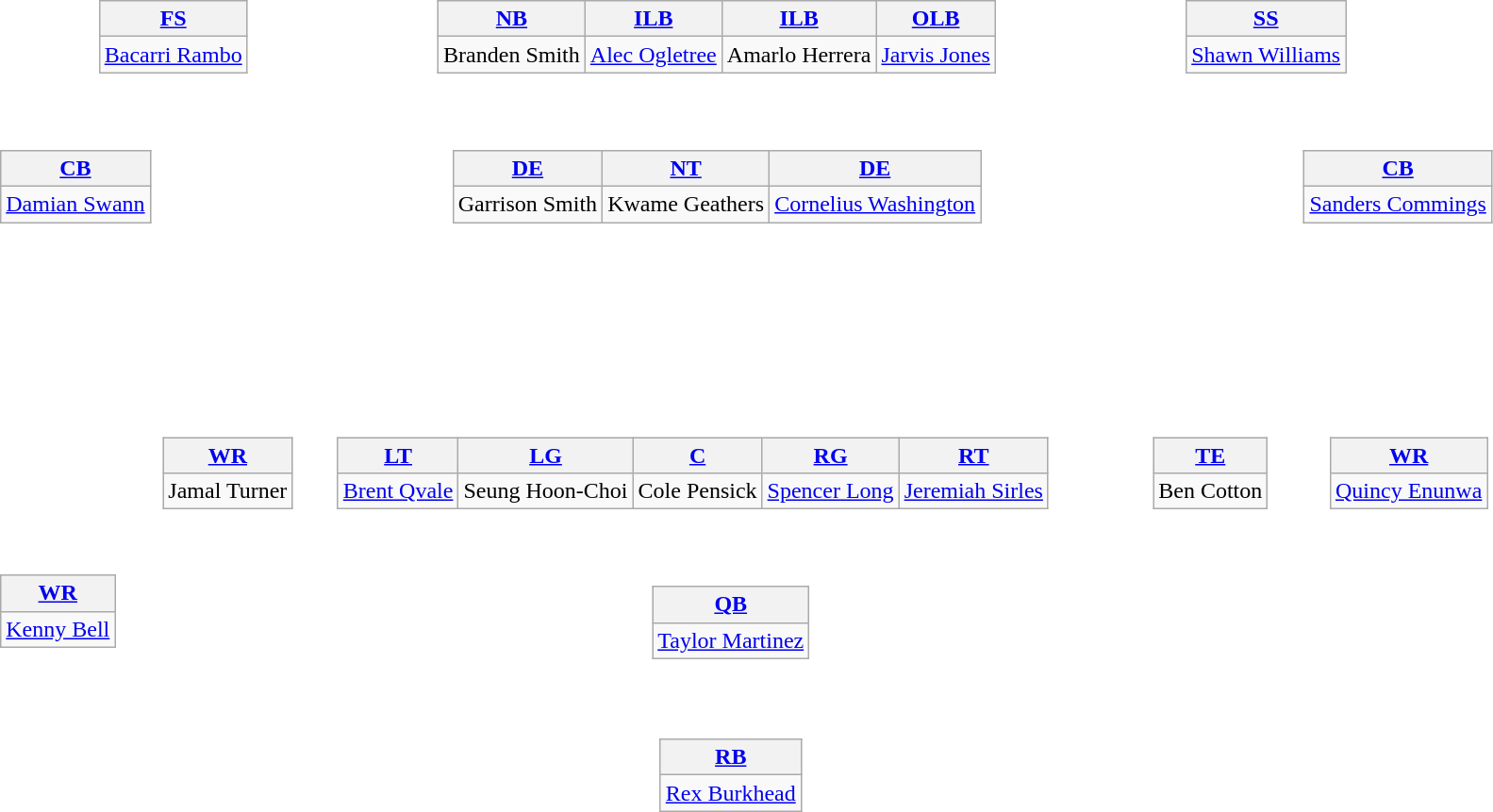<table>
<tr>
<td align="center"><br><table style="width:110%">
<tr>
<td align="right"><br><table class="wikitable" style="text-align:center">
<tr>
<th><a href='#'>FS</a></th>
</tr>
<tr>
<td><a href='#'>Bacarri Rambo</a></td>
</tr>
</table>
</td>
<td align="center"><br><table class="wikitable" style="text-align:center">
<tr>
<th><a href='#'>NB</a></th>
<th><a href='#'>ILB</a></th>
<th><a href='#'>ILB</a></th>
<th><a href='#'>OLB</a></th>
</tr>
<tr>
<td>Branden Smith</td>
<td><a href='#'>Alec Ogletree</a></td>
<td>Amarlo Herrera</td>
<td><a href='#'>Jarvis Jones</a></td>
</tr>
</table>
</td>
<td align="left"><br><table class="wikitable" style="text-align:center">
<tr>
<th><a href='#'>SS</a></th>
</tr>
<tr>
<td><a href='#'>Shawn Williams</a></td>
</tr>
</table>
</td>
</tr>
<tr>
<td align="left"><br><table class="wikitable" style="text-align:center">
<tr>
<th><a href='#'>CB</a></th>
</tr>
<tr>
<td><a href='#'>Damian Swann</a></td>
</tr>
</table>
</td>
<td align="center"><br><table class="wikitable" style="text-align:center">
<tr>
<th><a href='#'>DE</a></th>
<th><a href='#'>NT</a></th>
<th><a href='#'>DE</a></th>
</tr>
<tr>
<td>Garrison Smith</td>
<td>Kwame Geathers</td>
<td><a href='#'>Cornelius Washington</a></td>
</tr>
</table>
</td>
<td align="right"><br><table class="wikitable" style="text-align:center">
<tr>
<th><a href='#'>CB</a></th>
</tr>
<tr>
<td><a href='#'>Sanders Commings</a></td>
</tr>
</table>
</td>
</tr>
</table>
</td>
</tr>
<tr>
<td style="height:3em"></td>
</tr>
<tr>
<td align="center"><br><table style="width:110%">
<tr>
<td align="left"><br><table class="wikitable" style="text-align:center">
<tr>
<th><a href='#'>WR</a></th>
</tr>
<tr>
<td><a href='#'>Kenny Bell</a></td>
</tr>
</table>
</td>
<td><br><table style="width:100%">
<tr>
<td align="left"><br><table class="wikitable" style="text-align:center">
<tr>
<th><a href='#'>WR</a></th>
</tr>
<tr>
<td>Jamal Turner</td>
</tr>
</table>
</td>
<td><br><table class="wikitable" style="text-align:center">
<tr>
<th><a href='#'>LT</a></th>
<th><a href='#'>LG</a></th>
<th><a href='#'>C</a></th>
<th><a href='#'>RG</a></th>
<th><a href='#'>RT</a></th>
</tr>
<tr>
<td><a href='#'>Brent Qvale</a></td>
<td>Seung Hoon-Choi</td>
<td>Cole Pensick</td>
<td><a href='#'>Spencer Long</a></td>
<td><a href='#'>Jeremiah Sirles</a></td>
</tr>
</table>
</td>
<td><br><table class="wikitable" style="text-align:center">
<tr>
<th><a href='#'>TE</a></th>
</tr>
<tr>
<td>Ben Cotton</td>
</tr>
</table>
</td>
<td align="right"><br><table class="wikitable" style="text-align:center">
<tr>
<th><a href='#'>WR</a></th>
</tr>
<tr>
<td><a href='#'>Quincy Enunwa</a></td>
</tr>
</table>
</td>
</tr>
<tr>
<td></td>
<td align="center"><br><table class="wikitable" style="text-align:center">
<tr>
<th><a href='#'>QB</a></th>
</tr>
<tr>
<td><a href='#'>Taylor Martinez</a></td>
</tr>
</table>
</td>
</tr>
<tr>
</tr>
<tr>
<td></td>
<td align="center"><br><table class="wikitable" style="text-align:center">
<tr>
<th><a href='#'>RB</a></th>
</tr>
<tr>
<td><a href='#'>Rex Burkhead</a></td>
</tr>
</table>
</td>
</tr>
</table>
</td>
</tr>
</table>
</td>
</tr>
</table>
